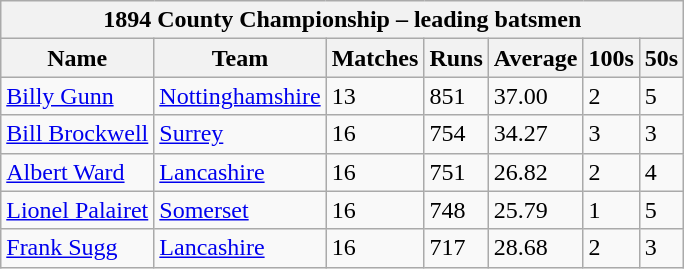<table class="wikitable">
<tr>
<th bgcolor="#efefef" colspan="7">1894 County Championship – leading batsmen</th>
</tr>
<tr bgcolor="#efefef">
<th>Name</th>
<th>Team</th>
<th>Matches</th>
<th>Runs</th>
<th>Average</th>
<th>100s</th>
<th>50s</th>
</tr>
<tr>
<td><a href='#'>Billy Gunn</a></td>
<td><a href='#'>Nottinghamshire</a></td>
<td>13</td>
<td>851</td>
<td>37.00</td>
<td>2</td>
<td>5</td>
</tr>
<tr>
<td><a href='#'>Bill Brockwell</a></td>
<td><a href='#'>Surrey</a></td>
<td>16</td>
<td>754</td>
<td>34.27</td>
<td>3</td>
<td>3</td>
</tr>
<tr>
<td><a href='#'>Albert Ward</a></td>
<td><a href='#'>Lancashire</a></td>
<td>16</td>
<td>751</td>
<td>26.82</td>
<td>2</td>
<td>4</td>
</tr>
<tr>
<td><a href='#'>Lionel Palairet</a></td>
<td><a href='#'>Somerset</a></td>
<td>16</td>
<td>748</td>
<td>25.79</td>
<td>1</td>
<td>5</td>
</tr>
<tr>
<td><a href='#'>Frank Sugg</a></td>
<td><a href='#'>Lancashire</a></td>
<td>16</td>
<td>717</td>
<td>28.68</td>
<td>2</td>
<td>3</td>
</tr>
</table>
